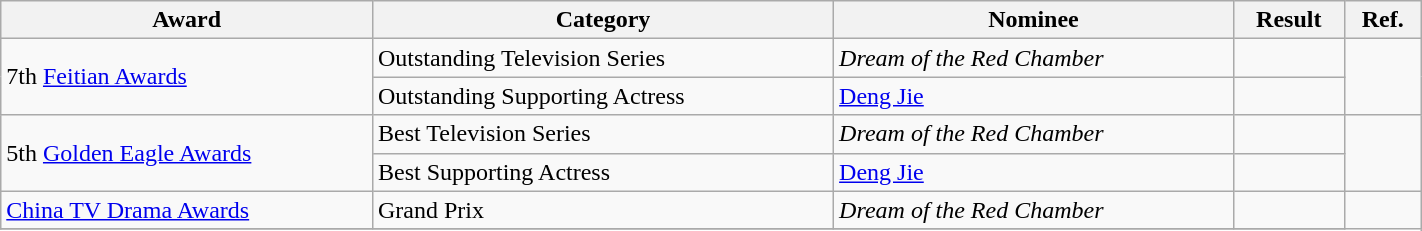<table class="wikitable" width="75%">
<tr>
<th>Award</th>
<th>Category</th>
<th>Nominee</th>
<th>Result</th>
<th>Ref.</th>
</tr>
<tr>
<td rowspan=2>7th <a href='#'>Feitian Awards</a></td>
<td>Outstanding Television Series</td>
<td><em>Dream of the Red Chamber</em></td>
<td></td>
<td rowspan=2></td>
</tr>
<tr>
<td>Outstanding Supporting Actress</td>
<td><a href='#'>Deng Jie</a></td>
<td></td>
</tr>
<tr>
<td rowspan=2>5th <a href='#'>Golden Eagle Awards</a></td>
<td>Best Television Series</td>
<td><em>Dream of the Red Chamber</em></td>
<td></td>
<td rowspan=2></td>
</tr>
<tr>
<td>Best Supporting Actress</td>
<td><a href='#'>Deng Jie</a></td>
<td></td>
</tr>
<tr>
<td><a href='#'>China TV Drama Awards</a></td>
<td>Grand Prix</td>
<td><em>Dream of the Red Chamber</em></td>
<td></td>
</tr>
<tr>
</tr>
</table>
